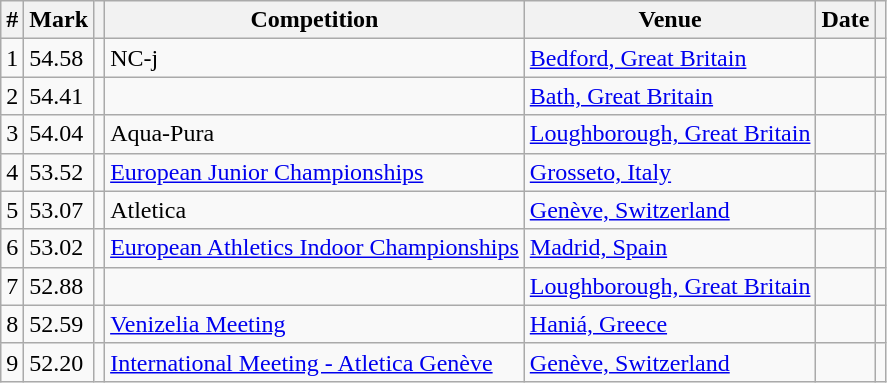<table class="wikitable sortable">
<tr>
<th>#</th>
<th>Mark</th>
<th class=unsortable></th>
<th>Competition</th>
<th>Venue</th>
<th>Date</th>
<th class=unsortable></th>
</tr>
<tr>
<td align=center>1</td>
<td>54.58</td>
<td></td>
<td>NC-j</td>
<td><a href='#'>Bedford, Great Britain</a></td>
<td align=right></td>
<td></td>
</tr>
<tr>
<td align=center>2</td>
<td>54.41</td>
<td></td>
<td></td>
<td><a href='#'>Bath, Great Britain</a></td>
<td align=right></td>
<td></td>
</tr>
<tr>
<td align=center>3</td>
<td>54.04</td>
<td></td>
<td>Aqua-Pura</td>
<td><a href='#'>Loughborough, Great Britain</a></td>
<td align=right></td>
<td></td>
</tr>
<tr>
<td align=center>4</td>
<td>53.52</td>
<td></td>
<td><a href='#'>European Junior Championships</a></td>
<td><a href='#'>Grosseto, Italy</a></td>
<td align=right><a href='#'></a></td>
<td></td>
</tr>
<tr>
<td align=center>5</td>
<td>53.07</td>
<td> </td>
<td>Atletica</td>
<td><a href='#'>Genève, Switzerland</a></td>
<td align=right></td>
<td></td>
</tr>
<tr>
<td align=center>6</td>
<td>53.02 </td>
<td> </td>
<td><a href='#'>European Athletics Indoor Championships</a></td>
<td><a href='#'>Madrid, Spain</a></td>
<td align=right><a href='#'></a></td>
<td></td>
</tr>
<tr>
<td align=center>7</td>
<td>52.88</td>
<td> </td>
<td></td>
<td><a href='#'>Loughborough, Great Britain</a></td>
<td align=right></td>
<td></td>
</tr>
<tr>
<td align=center>8</td>
<td>52.59</td>
<td></td>
<td><a href='#'>Venizelia Meeting</a></td>
<td><a href='#'>Haniá, Greece</a></td>
<td align=right><a href='#'></a></td>
<td></td>
</tr>
<tr>
<td align=center>9</td>
<td>52.20</td>
<td> </td>
<td><a href='#'>International Meeting - Atletica Genève</a></td>
<td><a href='#'>Genève, Switzerland</a></td>
<td align=right><a href='#'></a></td>
<td></td>
</tr>
</table>
